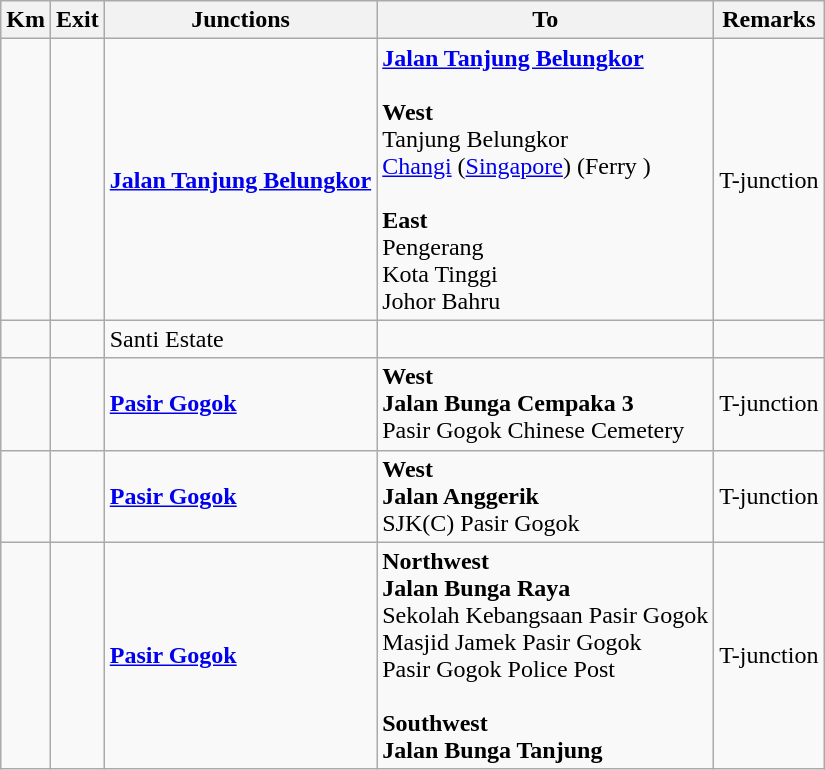<table class="wikitable">
<tr>
<th>Km</th>
<th>Exit</th>
<th>Junctions</th>
<th>To</th>
<th>Remarks</th>
</tr>
<tr>
<td></td>
<td></td>
<td> <strong><a href='#'>Jalan Tanjung Belungkor</a></strong></td>
<td> <strong><a href='#'>Jalan Tanjung Belungkor</a></strong><br><br><strong>West</strong><br> Tanjung Belungkor<br> <a href='#'>Changi</a> (<a href='#'>Singapore</a>) (Ferry )<br><br><strong>East</strong><br> Pengerang<br> Kota Tinggi<br>  Johor Bahru</td>
<td>T-junction</td>
</tr>
<tr>
<td></td>
<td></td>
<td>Santi Estate</td>
<td></td>
<td></td>
</tr>
<tr>
<td></td>
<td></td>
<td><strong><a href='#'>Pasir Gogok</a></strong></td>
<td><strong>West</strong><br><strong>Jalan Bunga Cempaka 3</strong><br>Pasir Gogok Chinese Cemetery</td>
<td>T-junction</td>
</tr>
<tr>
<td></td>
<td></td>
<td><strong><a href='#'>Pasir Gogok</a></strong></td>
<td><strong>West</strong><br><strong>Jalan Anggerik</strong><br>SJK(C) Pasir Gogok</td>
<td>T-junction</td>
</tr>
<tr>
<td></td>
<td></td>
<td><strong><a href='#'>Pasir Gogok</a></strong></td>
<td><strong>Northwest</strong><br><strong>Jalan Bunga Raya</strong><br>Sekolah Kebangsaan Pasir Gogok<br>Masjid Jamek Pasir Gogok<br>Pasir Gogok Police Post<br><br><strong>Southwest</strong><br><strong>Jalan Bunga Tanjung</strong></td>
<td>T-junction</td>
</tr>
</table>
